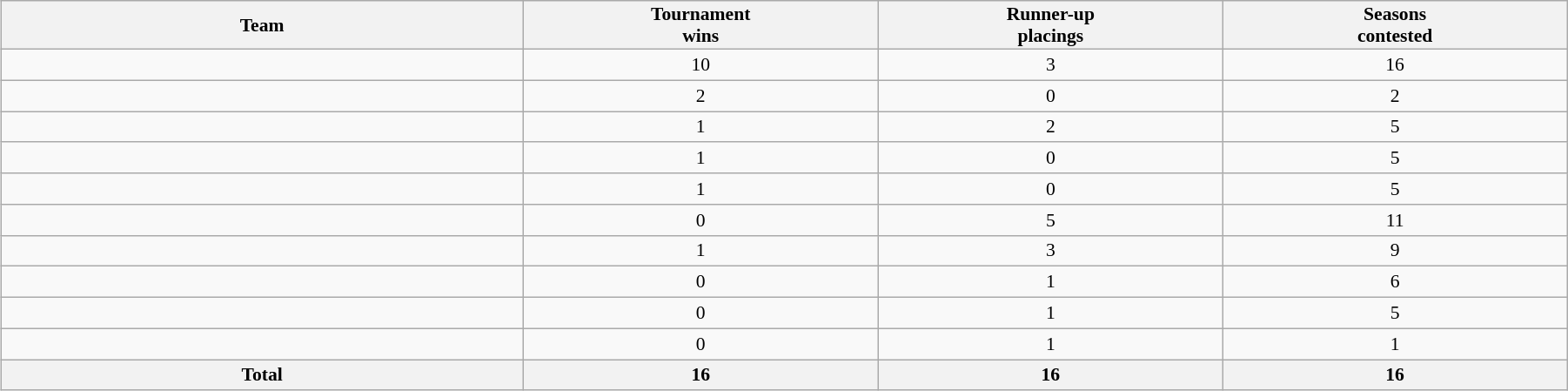<table class="wikitable" style="font-size:90%; text-align:center; margin-left: 15px; width:95%;">
<tr>
<th style="width:9.2em; padding:1px;">Team</th>
<th style="width:6.2em; padding:1px;">Tournament<br>wins</th>
<th style="width:6.0em; padding:1px;">Runner-up<br>placings</th>
<th style="width:6.0em; padding:1px;">Seasons<br>contested</th>
</tr>
<tr>
<td align=left></td>
<td>10</td>
<td>3</td>
<td>16</td>
</tr>
<tr>
<td align=left></td>
<td>2</td>
<td>0</td>
<td>2</td>
</tr>
<tr>
<td align=left></td>
<td>1</td>
<td>2</td>
<td>5</td>
</tr>
<tr>
<td align=left></td>
<td>1</td>
<td>0</td>
<td>5</td>
</tr>
<tr>
<td align=left></td>
<td>1</td>
<td>0</td>
<td>5</td>
</tr>
<tr>
<td align=left></td>
<td>0</td>
<td>5</td>
<td>11</td>
</tr>
<tr>
<td align=left></td>
<td>1</td>
<td>3</td>
<td>9</td>
</tr>
<tr>
<td align=left></td>
<td>0</td>
<td>1</td>
<td>6</td>
</tr>
<tr>
<td align=left></td>
<td>0</td>
<td>1</td>
<td>5</td>
</tr>
<tr>
<td align=left></td>
<td>0</td>
<td>1</td>
<td>1</td>
</tr>
<tr>
<th>Total</th>
<th>16</th>
<th>16</th>
<th>16</th>
</tr>
</table>
